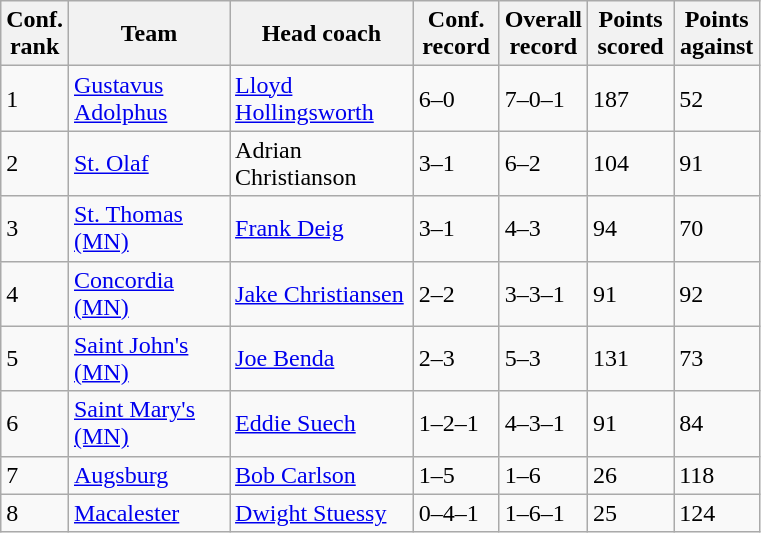<table class="sortable wikitable".>
<tr>
<th width="25">Conf. rank</th>
<th width="100">Team</th>
<th width="115">Head coach</th>
<th width="50">Conf. record</th>
<th width="50">Overall record</th>
<th width="50">Points scored</th>
<th width="50">Points against</th>
</tr>
<tr align="left" bgcolor="">
<td>1</td>
<td><a href='#'>Gustavus Adolphus</a></td>
<td><a href='#'>Lloyd Hollingsworth</a></td>
<td>6–0</td>
<td>7–0–1</td>
<td>187</td>
<td>52</td>
</tr>
<tr align="left" bgcolor="">
<td>2</td>
<td><a href='#'>St. Olaf</a></td>
<td>Adrian Christianson</td>
<td>3–1</td>
<td>6–2</td>
<td>104</td>
<td>91</td>
</tr>
<tr align="left" bgcolor="">
<td>3</td>
<td><a href='#'>St. Thomas (MN)</a></td>
<td><a href='#'>Frank Deig</a></td>
<td>3–1</td>
<td>4–3</td>
<td>94</td>
<td>70</td>
</tr>
<tr align="left" bgcolor="">
<td>4</td>
<td><a href='#'>Concordia (MN)</a></td>
<td><a href='#'>Jake Christiansen</a></td>
<td>2–2</td>
<td>3–3–1</td>
<td>91</td>
<td>92</td>
</tr>
<tr align="left" bgcolor="">
<td>5</td>
<td><a href='#'>Saint John's (MN)</a></td>
<td><a href='#'>Joe Benda</a></td>
<td>2–3</td>
<td>5–3</td>
<td>131</td>
<td>73</td>
</tr>
<tr align="left" bgcolor="">
<td>6</td>
<td><a href='#'>Saint Mary's (MN)</a></td>
<td><a href='#'>Eddie Suech</a></td>
<td>1–2–1</td>
<td>4–3–1</td>
<td>91</td>
<td>84</td>
</tr>
<tr align="left" bgcolor="">
<td>7</td>
<td><a href='#'>Augsburg</a></td>
<td><a href='#'>Bob Carlson</a></td>
<td>1–5</td>
<td>1–6</td>
<td>26</td>
<td>118</td>
</tr>
<tr align="left" bgcolor="">
<td>8</td>
<td><a href='#'>Macalester</a></td>
<td><a href='#'>Dwight Stuessy</a></td>
<td>0–4–1</td>
<td>1–6–1</td>
<td>25</td>
<td>124</td>
</tr>
</table>
